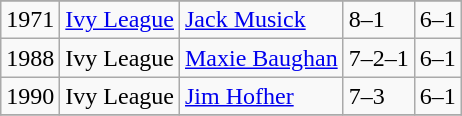<table class="wikitable">
<tr>
</tr>
<tr>
<td>1971</td>
<td><a href='#'>Ivy League</a></td>
<td><a href='#'>Jack Musick</a></td>
<td>8–1</td>
<td>6–1</td>
</tr>
<tr>
<td>1988</td>
<td>Ivy League</td>
<td><a href='#'>Maxie Baughan</a></td>
<td>7–2–1</td>
<td>6–1</td>
</tr>
<tr>
<td>1990</td>
<td>Ivy League</td>
<td><a href='#'>Jim Hofher</a></td>
<td>7–3</td>
<td>6–1</td>
</tr>
<tr>
</tr>
</table>
